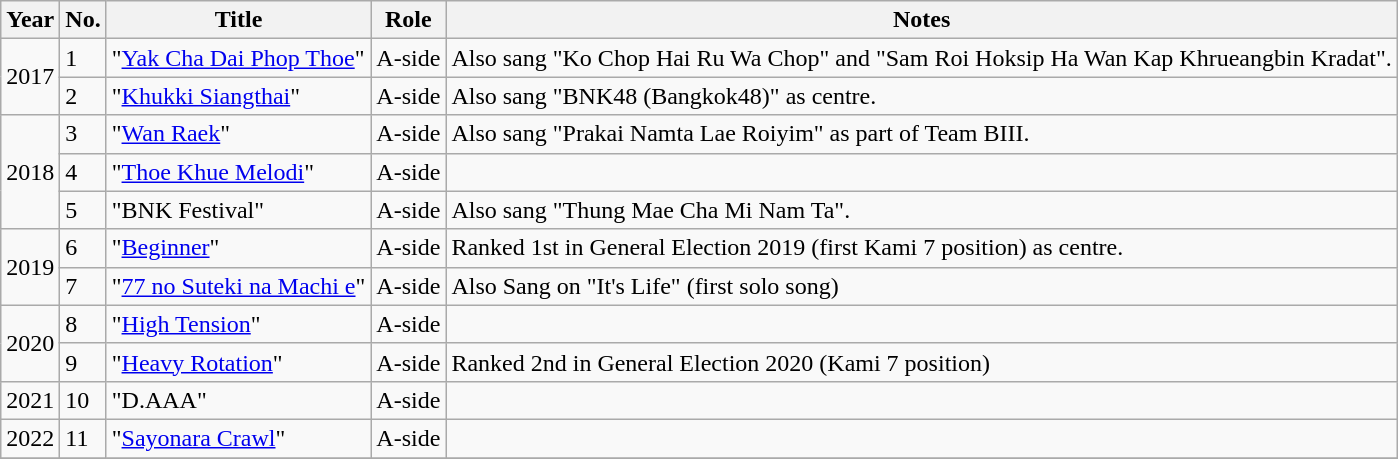<table class="wikitable sortable">
<tr>
<th>Year</th>
<th data-sort-type="number">No. </th>
<th>Title </th>
<th>Role </th>
<th class="unsortable">Notes </th>
</tr>
<tr>
<td rowspan="2">2017</td>
<td>1</td>
<td>"<a href='#'>Yak Cha Dai Phop Thoe</a>"</td>
<td>A-side</td>
<td>Also sang "Ko Chop Hai Ru Wa Chop" and "Sam Roi Hoksip Ha Wan Kap Khrueangbin Kradat".</td>
</tr>
<tr>
<td>2</td>
<td>"<a href='#'>Khukki Siangthai</a>"</td>
<td>A-side</td>
<td>Also sang "BNK48 (Bangkok48)" as centre.</td>
</tr>
<tr>
<td rowspan="3">2018</td>
<td>3</td>
<td>"<a href='#'>Wan Raek</a>"</td>
<td>A-side</td>
<td>Also sang "Prakai Namta Lae Roiyim" as part of Team BIII.</td>
</tr>
<tr>
<td>4</td>
<td>"<a href='#'>Thoe Khue Melodi</a>"</td>
<td>A-side</td>
<td></td>
</tr>
<tr>
<td>5</td>
<td>"BNK Festival"</td>
<td>A-side</td>
<td>Also sang "Thung Mae Cha Mi Nam Ta".</td>
</tr>
<tr>
<td rowspan="2">2019</td>
<td>6</td>
<td>"<a href='#'>Beginner</a>"</td>
<td>A-side</td>
<td>Ranked 1st in General Election 2019 (first Kami 7 position) as centre.</td>
</tr>
<tr>
<td>7</td>
<td>"<a href='#'>77 no Suteki na Machi e</a>"</td>
<td>A-side</td>
<td>Also Sang on "It's Life" (first solo song)</td>
</tr>
<tr>
<td rowspan="2">2020</td>
<td>8</td>
<td>"<a href='#'>High Tension</a>"</td>
<td>A-side</td>
<td></td>
</tr>
<tr>
<td>9</td>
<td>"<a href='#'>Heavy Rotation</a>"</td>
<td>A-side</td>
<td>Ranked 2nd in General Election 2020 (Kami 7 position)</td>
</tr>
<tr>
<td rowspan="1">2021</td>
<td>10</td>
<td>"D.AAA"</td>
<td>A-side</td>
<td></td>
</tr>
<tr>
<td rowspan="1">2022</td>
<td>11</td>
<td>"<a href='#'>Sayonara Crawl</a>"</td>
<td>A-side</td>
<td></td>
</tr>
<tr>
</tr>
</table>
